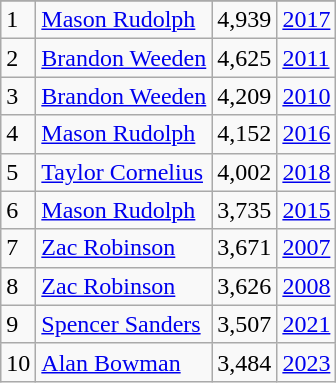<table class="wikitable">
<tr>
</tr>
<tr>
<td>1</td>
<td><a href='#'>Mason Rudolph</a></td>
<td><abbr>4,939</abbr></td>
<td><a href='#'>2017</a></td>
</tr>
<tr>
<td>2</td>
<td><a href='#'>Brandon Weeden</a></td>
<td><abbr>4,625</abbr></td>
<td><a href='#'>2011</a></td>
</tr>
<tr>
<td>3</td>
<td><a href='#'>Brandon Weeden</a></td>
<td><abbr>4,209</abbr></td>
<td><a href='#'>2010</a></td>
</tr>
<tr>
<td>4</td>
<td><a href='#'>Mason Rudolph</a></td>
<td><abbr>4,152</abbr></td>
<td><a href='#'>2016</a></td>
</tr>
<tr>
<td>5</td>
<td><a href='#'>Taylor Cornelius</a></td>
<td><abbr>4,002</abbr></td>
<td><a href='#'>2018</a></td>
</tr>
<tr>
<td>6</td>
<td><a href='#'>Mason Rudolph</a></td>
<td><abbr>3,735</abbr></td>
<td><a href='#'>2015</a></td>
</tr>
<tr>
<td>7</td>
<td><a href='#'>Zac Robinson</a></td>
<td><abbr>3,671</abbr></td>
<td><a href='#'>2007</a></td>
</tr>
<tr>
<td>8</td>
<td><a href='#'>Zac Robinson</a></td>
<td><abbr>3,626</abbr></td>
<td><a href='#'>2008</a></td>
</tr>
<tr>
<td>9</td>
<td><a href='#'>Spencer Sanders</a></td>
<td><abbr>3,507</abbr></td>
<td><a href='#'>2021</a></td>
</tr>
<tr>
<td>10</td>
<td><a href='#'>Alan Bowman</a></td>
<td><abbr>3,484</abbr></td>
<td><a href='#'>2023</a></td>
</tr>
</table>
